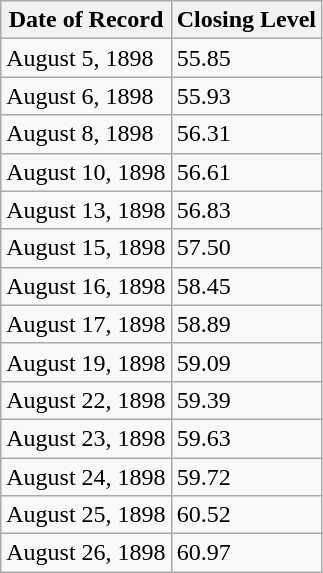<table class="wikitable">
<tr>
<th>Date of Record</th>
<th>Closing Level</th>
</tr>
<tr>
<td>August 5, 1898</td>
<td>55.85</td>
</tr>
<tr>
<td>August 6, 1898</td>
<td>55.93</td>
</tr>
<tr>
<td>August 8, 1898</td>
<td>56.31</td>
</tr>
<tr>
<td>August 10, 1898</td>
<td>56.61</td>
</tr>
<tr>
<td>August 13, 1898</td>
<td>56.83</td>
</tr>
<tr>
<td>August 15, 1898</td>
<td>57.50</td>
</tr>
<tr>
<td>August 16, 1898</td>
<td>58.45</td>
</tr>
<tr>
<td>August 17, 1898</td>
<td>58.89</td>
</tr>
<tr>
<td>August 19, 1898</td>
<td>59.09</td>
</tr>
<tr>
<td>August 22, 1898</td>
<td>59.39</td>
</tr>
<tr>
<td>August 23, 1898</td>
<td>59.63</td>
</tr>
<tr>
<td>August 24, 1898</td>
<td>59.72</td>
</tr>
<tr>
<td>August 25, 1898</td>
<td>60.52</td>
</tr>
<tr>
<td>August 26, 1898</td>
<td>60.97</td>
</tr>
</table>
